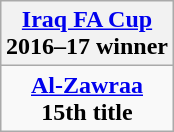<table class="wikitable" style="text-align: center; margin: 0 auto;">
<tr>
<th><a href='#'>Iraq FA Cup</a><br>2016–17 winner</th>
</tr>
<tr>
<td><strong><a href='#'>Al-Zawraa</a></strong><br><strong>15th title</strong></td>
</tr>
</table>
